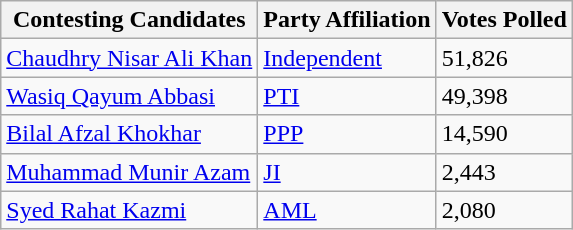<table class="wikitable sortable">
<tr>
<th>Contesting Candidates</th>
<th>Party Affiliation</th>
<th>Votes Polled</th>
</tr>
<tr>
<td><a href='#'>Chaudhry Nisar Ali Khan</a></td>
<td><a href='#'>Independent</a></td>
<td>51,826</td>
</tr>
<tr>
<td><a href='#'>Wasiq Qayum Abbasi</a></td>
<td><a href='#'>PTI</a></td>
<td>49,398</td>
</tr>
<tr>
<td><a href='#'>Bilal Afzal Khokhar</a></td>
<td><a href='#'>PPP</a></td>
<td>14,590</td>
</tr>
<tr>
<td><a href='#'>Muhammad Munir Azam</a></td>
<td><a href='#'>JI</a></td>
<td>2,443</td>
</tr>
<tr>
<td><a href='#'>Syed Rahat Kazmi</a></td>
<td><a href='#'>AML</a></td>
<td>2,080</td>
</tr>
</table>
